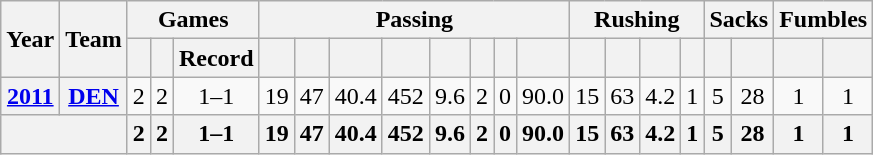<table class=wikitable style="text-align:center;">
<tr>
<th rowspan="2">Year</th>
<th rowspan="2">Team</th>
<th colspan="3">Games</th>
<th colspan="8">Passing</th>
<th colspan="4">Rushing</th>
<th colspan="2">Sacks</th>
<th colspan="2">Fumbles</th>
</tr>
<tr>
<th></th>
<th></th>
<th>Record</th>
<th></th>
<th></th>
<th></th>
<th></th>
<th></th>
<th></th>
<th></th>
<th></th>
<th></th>
<th></th>
<th></th>
<th></th>
<th></th>
<th></th>
<th></th>
<th></th>
</tr>
<tr>
<th><a href='#'>2011</a></th>
<th><a href='#'>DEN</a></th>
<td>2</td>
<td>2</td>
<td>1–1</td>
<td>19</td>
<td>47</td>
<td>40.4</td>
<td>452</td>
<td>9.6</td>
<td>2</td>
<td>0</td>
<td>90.0</td>
<td>15</td>
<td>63</td>
<td>4.2</td>
<td>1</td>
<td>5</td>
<td>28</td>
<td>1</td>
<td>1</td>
</tr>
<tr>
<th colspan="2"></th>
<th>2</th>
<th>2</th>
<th>1–1</th>
<th>19</th>
<th>47</th>
<th>40.4</th>
<th>452</th>
<th>9.6</th>
<th>2</th>
<th>0</th>
<th>90.0</th>
<th>15</th>
<th>63</th>
<th>4.2</th>
<th>1</th>
<th>5</th>
<th>28</th>
<th>1</th>
<th>1</th>
</tr>
</table>
